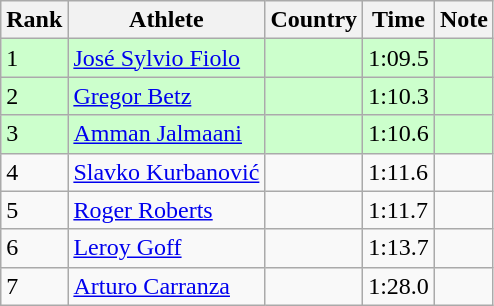<table class="wikitable sortable">
<tr>
<th>Rank</th>
<th>Athlete</th>
<th>Country</th>
<th>Time</th>
<th>Note</th>
</tr>
<tr bgcolor=#CCFFCC>
<td>1</td>
<td><a href='#'>José Sylvio Fiolo</a></td>
<td></td>
<td>1:09.5</td>
<td></td>
</tr>
<tr bgcolor=#CCFFCC>
<td>2</td>
<td><a href='#'>Gregor Betz</a></td>
<td></td>
<td>1:10.3</td>
<td></td>
</tr>
<tr bgcolor=#CCFFCC>
<td>3</td>
<td><a href='#'>Amman Jalmaani</a></td>
<td></td>
<td>1:10.6</td>
<td></td>
</tr>
<tr>
<td>4</td>
<td><a href='#'>Slavko Kurbanović</a></td>
<td></td>
<td>1:11.6</td>
<td></td>
</tr>
<tr>
<td>5</td>
<td><a href='#'>Roger Roberts</a></td>
<td></td>
<td>1:11.7</td>
<td></td>
</tr>
<tr>
<td>6</td>
<td><a href='#'>Leroy Goff</a></td>
<td></td>
<td>1:13.7</td>
<td></td>
</tr>
<tr>
<td>7</td>
<td><a href='#'>Arturo Carranza</a></td>
<td></td>
<td>1:28.0</td>
<td></td>
</tr>
</table>
